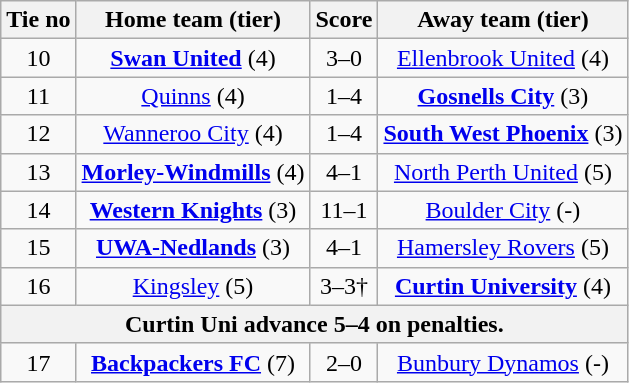<table class="wikitable" style="text-align:center">
<tr>
<th>Tie no</th>
<th>Home team (tier)</th>
<th>Score</th>
<th>Away team (tier)</th>
</tr>
<tr>
<td>10</td>
<td><strong><a href='#'>Swan United</a></strong> (4)</td>
<td>3–0</td>
<td><a href='#'>Ellenbrook United</a> (4)</td>
</tr>
<tr>
<td>11</td>
<td><a href='#'>Quinns</a> (4)</td>
<td>1–4</td>
<td><strong><a href='#'>Gosnells City</a></strong> (3)</td>
</tr>
<tr>
<td>12</td>
<td><a href='#'>Wanneroo City</a> (4)</td>
<td>1–4</td>
<td><strong><a href='#'>South West Phoenix</a></strong> (3)</td>
</tr>
<tr>
<td>13</td>
<td><strong><a href='#'>Morley-Windmills</a></strong> (4)</td>
<td>4–1</td>
<td><a href='#'>North Perth United</a> (5)</td>
</tr>
<tr>
<td>14</td>
<td><strong><a href='#'>Western Knights</a></strong> (3)</td>
<td>11–1</td>
<td><a href='#'>Boulder City</a> (-)</td>
</tr>
<tr>
<td>15</td>
<td><strong><a href='#'>UWA-Nedlands</a></strong> (3)</td>
<td>4–1</td>
<td><a href='#'>Hamersley Rovers</a> (5)</td>
</tr>
<tr>
<td>16</td>
<td><a href='#'>Kingsley</a> (5)</td>
<td>3–3†</td>
<td><strong><a href='#'>Curtin University</a></strong> (4)</td>
</tr>
<tr>
<th colspan=7>Curtin Uni advance 5–4 on penalties.</th>
</tr>
<tr>
<td>17</td>
<td><strong><a href='#'>Backpackers FC</a></strong> (7)</td>
<td>2–0</td>
<td><a href='#'>Bunbury Dynamos</a> (-)</td>
</tr>
</table>
